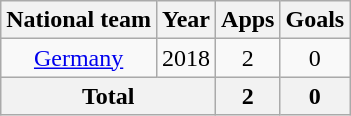<table class="wikitable" style="text-align:center">
<tr>
<th>National team</th>
<th>Year</th>
<th>Apps</th>
<th>Goals</th>
</tr>
<tr>
<td><a href='#'>Germany</a></td>
<td>2018</td>
<td>2</td>
<td>0</td>
</tr>
<tr>
<th colspan="2">Total</th>
<th>2</th>
<th>0</th>
</tr>
</table>
